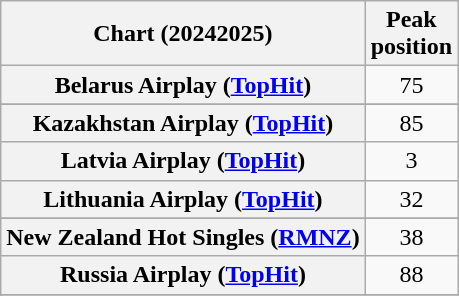<table class="wikitable sortable plainrowheaders" style="text-align:center">
<tr>
<th scope="col">Chart (20242025)</th>
<th scope="col">Peak<br>position</th>
</tr>
<tr>
<th scope="row">Belarus Airplay (<a href='#'>TopHit</a>)</th>
<td>75</td>
</tr>
<tr>
</tr>
<tr>
<th scope="row">Kazakhstan Airplay (<a href='#'>TopHit</a>)</th>
<td>85</td>
</tr>
<tr>
<th scope="row">Latvia Airplay (<a href='#'>TopHit</a>)</th>
<td>3</td>
</tr>
<tr>
<th scope="row">Lithuania Airplay (<a href='#'>TopHit</a>)</th>
<td>32</td>
</tr>
<tr>
</tr>
<tr>
<th scope="row">New Zealand Hot Singles (<a href='#'>RMNZ</a>)</th>
<td>38</td>
</tr>
<tr>
<th scope="row">Russia Airplay (<a href='#'>TopHit</a>)</th>
<td>88</td>
</tr>
<tr>
</tr>
<tr>
</tr>
<tr>
</tr>
</table>
